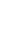<table style="text-align:center; color:#ffffff; font-size:0.8em;" cellpadding="2;">
<tr>
<td></td>
<td></td>
<td></td>
<td></td>
<td></td>
<td></td>
<td></td>
<td></td>
<td></td>
<td></td>
<td></td>
<td></td>
<td></td>
<td></td>
<td></td>
<td></td>
<td></td>
<td></td>
<td> <a href='#'></a></td>
<td> <a href='#'></a></td>
<td> <a href='#'></a></td>
<td> <a href='#'></a></td>
<td> <a href='#'></a></td>
</tr>
<tr>
<td> <a href='#'></a></td>
<td> <a href='#'></a></td>
<td></td>
<td> <a href='#'></a></td>
<td> <a href='#'></a></td>
<td></td>
<td> <a href='#'></a></td>
<td> <a href='#'></a></td>
<td></td>
<td> <a href='#'></a></td>
<td> <a href='#'></a></td>
<td></td>
<td> <a href='#'></a></td>
<td></td>
<td> <a href='#'></a></td>
<td> <a href='#'></a></td>
<td> <a href='#'></a></td>
<td> <a href='#'></a></td>
<td> <a href='#'></a></td>
<td> <a href='#'></a></td>
<td></td>
<td> <a href='#'></a></td>
<td> <a href='#'></a></td>
</tr>
<tr>
<td> <a href='#'></a></td>
<td> <a href='#'></a></td>
<td></td>
<td> <a href='#'></a></td>
<td> <a href='#'></a></td>
<td></td>
<td> <a href='#'></a></td>
<td> <a href='#'></a></td>
<td></td>
<td> <a href='#'></a></td>
<td> <a href='#'></a></td>
<td></td>
<td> <a href='#'></a></td>
<td></td>
<td> <a href='#'></a></td>
<td> <a href='#'></a></td>
<td> <a href='#'></a></td>
<td> <a href='#'></a><strong><em>/</em></strong> <a href='#'></a></td>
<td> <a href='#'></a></td>
<td></td>
<td> <a href='#'></a></td>
<td> <a href='#'></a></td>
<td> <a href='#'></a></td>
</tr>
<tr>
<td> <a href='#'></a></td>
<td> <a href='#'></a></td>
<td></td>
<td> <a href='#'></a></td>
<td> <a href='#'></a></td>
<td></td>
<td> <a href='#'></a></td>
<td> <a href='#'></a></td>
<td></td>
<td> <a href='#'></a></td>
<td> <a href='#'></a></td>
<td></td>
<td> <a href='#'></a></td>
<td></td>
<td> <a href='#'></a></td>
<td> <a href='#'></a></td>
<td> <a href='#'></a><strong><em>/</em></strong> <a href='#'></a></td>
<td> <a href='#'></a></td>
<td></td>
<td> <a href='#'></a></td>
<td> <a href='#'></a></td>
<td> <a href='#'></a></td>
<td> <a href='#'></a></td>
</tr>
<tr>
<td></td>
<td></td>
<td></td>
<td></td>
<td></td>
<td></td>
<td></td>
<td></td>
<td></td>
<td></td>
<td></td>
<td></td>
<td></td>
<td></td>
<td></td>
<td></td>
<td></td>
<td></td>
<td> <a href='#'></a></td>
<td> <a href='#'></a></td>
<td> <a href='#'></a></td>
<td></td>
<td></td>
</tr>
<tr>
<td style="background:"><a href='#'></a></td>
<td></td>
<td></td>
<td></td>
<td></td>
<td></td>
<td></td>
<td></td>
<td></td>
<td></td>
<td></td>
<td></td>
<td></td>
<td></td>
<td></td>
<td></td>
<td></td>
<td></td>
<td></td>
<td></td>
<td> <a href='#'></a></td>
<td></td>
<td></td>
</tr>
<tr>
<td></td>
<td></td>
<td></td>
<td></td>
<td></td>
<td></td>
<td></td>
<td></td>
<td></td>
<td></td>
<td></td>
<td></td>
<td></td>
<td></td>
<td></td>
<td></td>
<td></td>
<td></td>
<td></td>
<td></td>
<td></td>
<td></td>
<td></td>
</tr>
<tr>
<td></td>
<td></td>
<td></td>
<td></td>
<td></td>
<td></td>
<td></td>
<td></td>
<td></td>
<td></td>
<td></td>
<td></td>
<td></td>
<td></td>
<td></td>
<td></td>
<td></td>
<td></td>
<td></td>
<td> <a href='#'></a></td>
<td></td>
<td></td>
</tr>
<tr>
<td></td>
<td></td>
<td></td>
<td></td>
<td></td>
<td></td>
<td></td>
<td></td>
<td></td>
<td></td>
<td></td>
<td></td>
<td></td>
<td></td>
<td></td>
<td></td>
<td></td>
<td></td>
<td> <a href='#'></a></td>
<td> <a href='#'></a></td>
<td> <a href='#'></a></td>
<td></td>
</tr>
<tr>
<td> <a href='#'></a></td>
<td> <a href='#'></a></td>
<td></td>
<td> <a href='#'></a></td>
<td> <a href='#'></a></td>
<td></td>
<td> <a href='#'></a></td>
<td> <a href='#'></a></td>
<td></td>
<td> <a href='#'></a></td>
<td> <a href='#'></a></td>
<td></td>
<td> <a href='#'></a></td>
<td></td>
<td> <a href='#'></a></td>
<td> <a href='#'></a></td>
<td> <a href='#'></a></td>
<td> <a href='#'></a></td>
<td></td>
<td> <a href='#'></a></td>
<td> <a href='#'></a></td>
<td> <a href='#'></a></td>
<td> <a href='#'></a></td>
</tr>
<tr>
<td> <a href='#'></a></td>
<td> <a href='#'></a></td>
<td></td>
<td> <a href='#'></a></td>
<td> <a href='#'></a></td>
<td></td>
<td> <a href='#'></a></td>
<td> <a href='#'></a></td>
<td></td>
<td> <a href='#'></a></td>
<td> <a href='#'></a></td>
<td></td>
<td> <a href='#'></a></td>
<td></td>
<td> <a href='#'></a></td>
<td> <a href='#'></a></td>
<td> <a href='#'></a></td>
<td> <a href='#'></a></td>
<td> <a href='#'></a></td>
<td></td>
<td> <a href='#'></a></td>
<td> <a href='#'></a></td>
<td> <a href='#'></a></td>
</tr>
<tr>
<td> <a href='#'></a></td>
<td> <a href='#'></a></td>
<td></td>
<td> <a href='#'></a></td>
<td> <a href='#'></a></td>
<td></td>
<td> <a href='#'></a></td>
<td> <a href='#'></a></td>
<td></td>
<td> <a href='#'></a></td>
<td> <a href='#'></a></td>
<td></td>
<td> <a href='#'></a></td>
<td></td>
<td> <a href='#'></a></td>
<td> <a href='#'></a></td>
<td> <a href='#'></a></td>
<td> <a href='#'></a></td>
<td> <a href='#'></a></td>
<td> <a href='#'></a></td>
<td> <a href='#'></a></td>
<td> <a href='#'></a></td>
<td> <a href='#'></a></td>
</tr>
<tr>
<td></td>
<td></td>
<td></td>
<td></td>
<td></td>
<td></td>
<td></td>
<td></td>
<td></td>
<td></td>
<td></td>
<td></td>
<td></td>
<td></td>
<td></td>
<td></td>
<td></td>
<td></td>
<td> <a href='#'></a></td>
<td> <a href='#'></a></td>
<td> <a href='#'></a></td>
<td> <a href='#'></a></td>
<td></td>
</tr>
</table>
